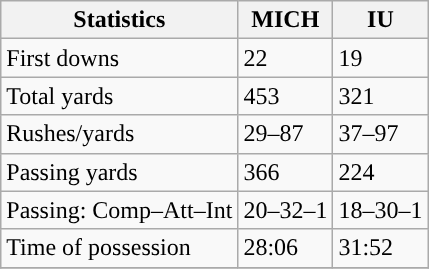<table class="wikitable" style="float: left;">
<tr>
<th>Statistics</th>
<th>MICH</th>
<th>IU</th>
</tr>
<tr>
<td>First downs</td>
<td>22</td>
<td>19</td>
</tr>
<tr>
<td>Total yards</td>
<td>453</td>
<td>321</td>
</tr>
<tr>
<td>Rushes/yards</td>
<td>29–87</td>
<td>37–97</td>
</tr>
<tr>
<td>Passing yards</td>
<td>366</td>
<td>224</td>
</tr>
<tr>
<td>Passing: Comp–Att–Int</td>
<td>20–32–1</td>
<td>18–30–1</td>
</tr>
<tr>
<td>Time of possession</td>
<td>28:06</td>
<td>31:52</td>
</tr>
<tr>
</tr>
</table>
